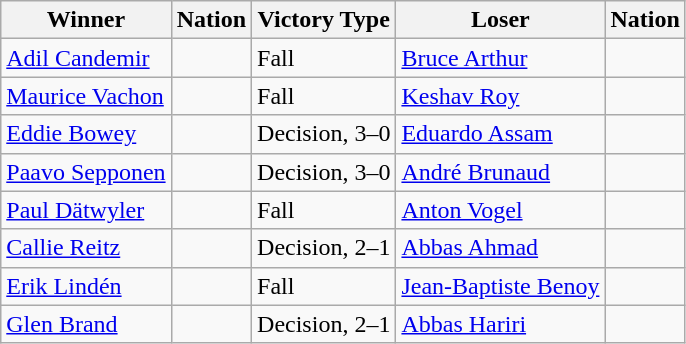<table class="wikitable sortable" style="text-align:left;">
<tr>
<th>Winner</th>
<th>Nation</th>
<th>Victory Type</th>
<th>Loser</th>
<th>Nation</th>
</tr>
<tr>
<td><a href='#'>Adil Candemir</a></td>
<td></td>
<td>Fall</td>
<td><a href='#'>Bruce Arthur</a></td>
<td></td>
</tr>
<tr>
<td><a href='#'>Maurice Vachon</a></td>
<td></td>
<td>Fall</td>
<td><a href='#'>Keshav Roy</a></td>
<td></td>
</tr>
<tr>
<td><a href='#'>Eddie Bowey</a></td>
<td></td>
<td>Decision, 3–0</td>
<td><a href='#'>Eduardo Assam</a></td>
<td></td>
</tr>
<tr>
<td><a href='#'>Paavo Sepponen</a></td>
<td></td>
<td>Decision, 3–0</td>
<td><a href='#'>André Brunaud</a></td>
<td></td>
</tr>
<tr>
<td><a href='#'>Paul Dätwyler</a></td>
<td></td>
<td>Fall</td>
<td><a href='#'>Anton Vogel</a></td>
<td></td>
</tr>
<tr>
<td><a href='#'>Callie Reitz</a></td>
<td></td>
<td>Decision, 2–1</td>
<td><a href='#'>Abbas Ahmad</a></td>
<td></td>
</tr>
<tr>
<td><a href='#'>Erik Lindén</a></td>
<td></td>
<td>Fall</td>
<td><a href='#'>Jean-Baptiste Benoy</a></td>
<td></td>
</tr>
<tr>
<td><a href='#'>Glen Brand</a></td>
<td></td>
<td>Decision, 2–1</td>
<td><a href='#'>Abbas Hariri</a></td>
<td></td>
</tr>
</table>
